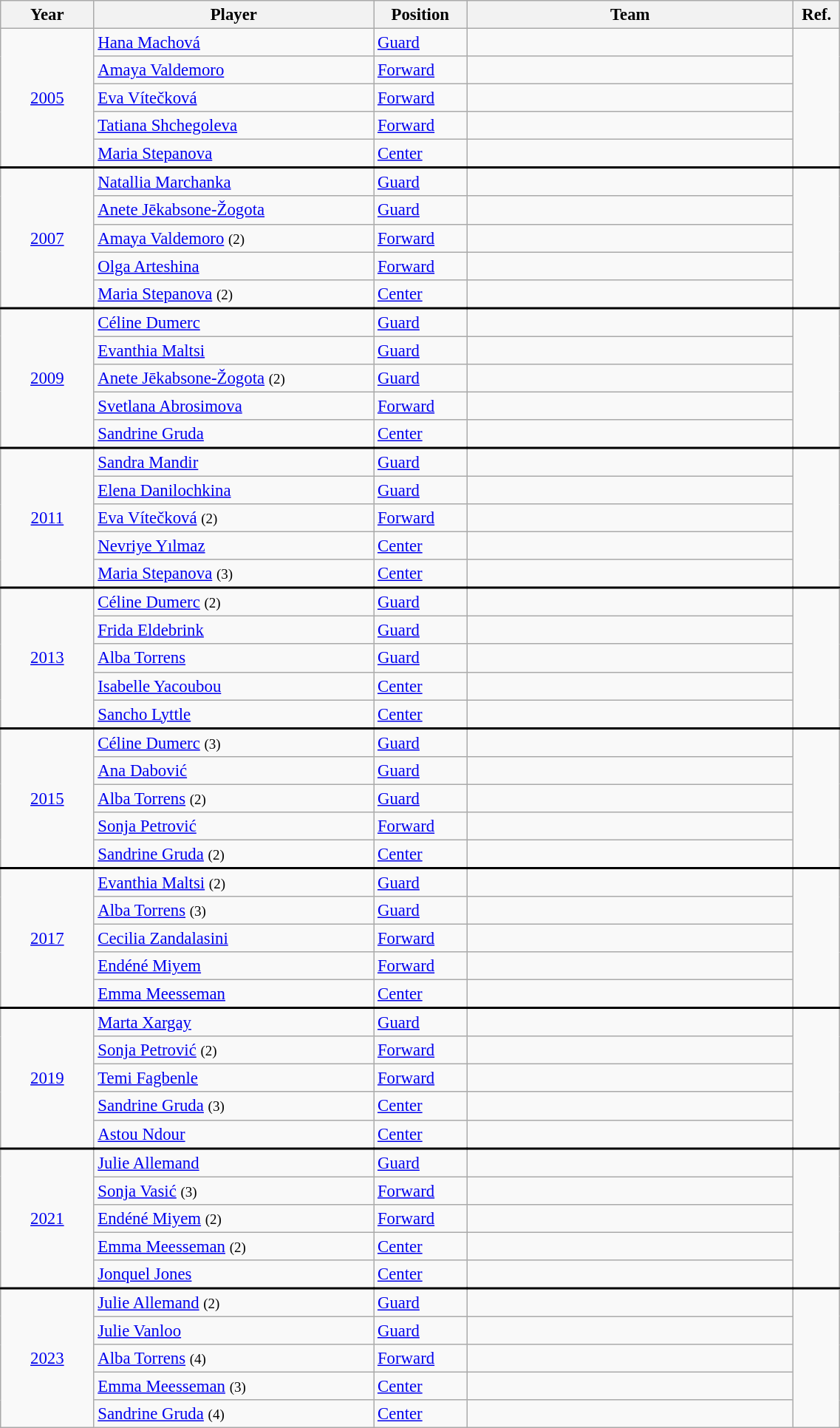<table class="wikitable" style="width: 60%; text-align:center; font-size:95%">
<tr>
<th width=10%>Year</th>
<th width=30%>Player</th>
<th width=10%>Position</th>
<th width=35%>Team</th>
<th width=5%>Ref.</th>
</tr>
<tr>
<td rowspan=5><a href='#'>2005</a></td>
<td align=left><a href='#'>Hana Machová</a></td>
<td align=left><a href='#'>Guard</a></td>
<td align=left></td>
<td rowspan=5></td>
</tr>
<tr>
<td align=left><a href='#'>Amaya Valdemoro</a></td>
<td align=left><a href='#'>Forward</a></td>
<td align=left></td>
</tr>
<tr>
<td align=left><a href='#'>Eva Vítečková</a></td>
<td align=left><a href='#'>Forward</a></td>
<td align=left></td>
</tr>
<tr>
<td align=left><a href='#'>Tatiana Shchegoleva</a></td>
<td align=left><a href='#'>Forward</a></td>
<td align=left></td>
</tr>
<tr>
<td align=left><a href='#'>Maria Stepanova</a></td>
<td align=left><a href='#'>Center</a></td>
<td align=left></td>
</tr>
<tr style = "border-top:2px solid black;">
<td rowspan=5><a href='#'>2007</a></td>
<td align=left><a href='#'>Natallia Marchanka</a></td>
<td align=left><a href='#'>Guard</a></td>
<td align=left></td>
<td rowspan=5></td>
</tr>
<tr>
<td align=left><a href='#'>Anete Jēkabsone-Žogota</a></td>
<td align=left><a href='#'>Guard</a></td>
<td align=left></td>
</tr>
<tr>
<td align=left><a href='#'>Amaya Valdemoro</a> <small>(2)</small></td>
<td align=left><a href='#'>Forward</a></td>
<td align=left></td>
</tr>
<tr>
<td align=left><a href='#'>Olga Arteshina</a></td>
<td align=left><a href='#'>Forward</a></td>
<td align=left></td>
</tr>
<tr>
<td align=left><a href='#'>Maria Stepanova</a> <small>(2)</small></td>
<td align=left><a href='#'>Center</a></td>
<td align=left></td>
</tr>
<tr style = "border-top:2px solid black;">
<td rowspan=5><a href='#'>2009</a></td>
<td align=left><a href='#'>Céline Dumerc</a></td>
<td align=left><a href='#'>Guard</a></td>
<td align=left></td>
<td rowspan=5></td>
</tr>
<tr>
<td align=left><a href='#'>Evanthia Maltsi</a></td>
<td align=left><a href='#'>Guard</a></td>
<td align=left></td>
</tr>
<tr>
<td align=left><a href='#'>Anete Jēkabsone-Žogota</a> <small>(2)</small></td>
<td align=left><a href='#'>Guard</a></td>
<td align=left></td>
</tr>
<tr>
<td align=left><a href='#'>Svetlana Abrosimova</a></td>
<td align=left><a href='#'>Forward</a></td>
<td align=left></td>
</tr>
<tr>
<td align=left><a href='#'>Sandrine Gruda</a></td>
<td align=left><a href='#'>Center</a></td>
<td align=left></td>
</tr>
<tr style = "border-top:2px solid black;">
<td rowspan=5><a href='#'>2011</a></td>
<td align=left><a href='#'>Sandra Mandir</a></td>
<td align=left><a href='#'>Guard</a></td>
<td align=left></td>
<td rowspan=5></td>
</tr>
<tr>
<td align=left><a href='#'>Elena Danilochkina</a></td>
<td align=left><a href='#'>Guard</a></td>
<td align=left></td>
</tr>
<tr>
<td align=left><a href='#'>Eva Vítečková</a> <small>(2)</small></td>
<td align=left><a href='#'>Forward</a></td>
<td align=left></td>
</tr>
<tr>
<td align=left><a href='#'>Nevriye Yılmaz</a></td>
<td align=left><a href='#'>Center</a></td>
<td align=left></td>
</tr>
<tr>
<td align=left><a href='#'>Maria Stepanova</a> <small>(3)</small></td>
<td align=left><a href='#'>Center</a></td>
<td align=left></td>
</tr>
<tr style = "border-top:2px solid black;">
<td rowspan=5><a href='#'>2013</a></td>
<td align=left><a href='#'>Céline Dumerc</a> <small>(2)</small></td>
<td align=left><a href='#'>Guard</a></td>
<td align=left></td>
<td rowspan=5></td>
</tr>
<tr>
<td align=left><a href='#'>Frida Eldebrink</a></td>
<td align=left><a href='#'>Guard</a></td>
<td align=left></td>
</tr>
<tr>
<td align=left><a href='#'>Alba Torrens</a></td>
<td align=left><a href='#'>Guard</a></td>
<td align=left></td>
</tr>
<tr>
<td align=left><a href='#'>Isabelle Yacoubou</a></td>
<td align=left><a href='#'>Center</a></td>
<td align=left></td>
</tr>
<tr>
<td align=left><a href='#'>Sancho Lyttle</a></td>
<td align=left><a href='#'>Center</a></td>
<td align=left></td>
</tr>
<tr style = "border-top:2px solid black;">
<td rowspan=5><a href='#'>2015</a></td>
<td align=left><a href='#'>Céline Dumerc</a> <small>(3)</small></td>
<td align=left><a href='#'>Guard</a></td>
<td align=left></td>
<td rowspan=5></td>
</tr>
<tr>
<td align=left><a href='#'>Ana Dabović</a></td>
<td align=left><a href='#'>Guard</a></td>
<td align=left></td>
</tr>
<tr>
<td align=left><a href='#'>Alba Torrens</a> <small>(2)</small></td>
<td align=left><a href='#'>Guard</a></td>
<td align=left></td>
</tr>
<tr>
<td align=left><a href='#'>Sonja Petrović</a></td>
<td align=left><a href='#'>Forward</a></td>
<td align=left></td>
</tr>
<tr>
<td align=left><a href='#'>Sandrine Gruda</a> <small>(2)</small></td>
<td align=left><a href='#'>Center</a></td>
<td align=left></td>
</tr>
<tr style = "border-top:2px solid black;">
<td rowspan=5><a href='#'>2017</a></td>
<td align=left><a href='#'>Evanthia Maltsi</a> <small>(2)</small></td>
<td align=left><a href='#'>Guard</a></td>
<td align=left></td>
<td rowspan=5></td>
</tr>
<tr>
<td align=left><a href='#'>Alba Torrens</a> <small>(3)</small></td>
<td align=left><a href='#'>Guard</a></td>
<td align=left></td>
</tr>
<tr>
<td align=left><a href='#'>Cecilia Zandalasini</a></td>
<td align=left><a href='#'>Forward</a></td>
<td align=left></td>
</tr>
<tr>
<td align=left><a href='#'>Endéné Miyem</a></td>
<td align=left><a href='#'>Forward</a></td>
<td align=left></td>
</tr>
<tr>
<td align=left><a href='#'>Emma Meesseman</a></td>
<td align=left><a href='#'>Center</a></td>
<td align=left></td>
</tr>
<tr style = "border-top:2px solid black;">
<td rowspan=5><a href='#'>2019</a></td>
<td align=left><a href='#'>Marta Xargay</a></td>
<td align=left><a href='#'>Guard</a></td>
<td align=left></td>
<td rowspan=5></td>
</tr>
<tr>
<td align=left><a href='#'>Sonja Petrović</a> <small>(2)</small></td>
<td align=left><a href='#'>Forward</a></td>
<td align=left></td>
</tr>
<tr>
<td align=left><a href='#'>Temi Fagbenle</a></td>
<td align=left><a href='#'>Forward</a></td>
<td align=left></td>
</tr>
<tr>
<td align=left><a href='#'>Sandrine Gruda</a> <small>(3)</small></td>
<td align=left><a href='#'>Center</a></td>
<td align=left></td>
</tr>
<tr>
<td align=left><a href='#'>Astou Ndour</a></td>
<td align=left><a href='#'>Center</a></td>
<td align=left></td>
</tr>
<tr style = "border-top:2px solid black;">
<td rowspan=5><a href='#'>2021</a></td>
<td align=left><a href='#'>Julie Allemand</a></td>
<td align=left><a href='#'>Guard</a></td>
<td align=left></td>
<td rowspan=5></td>
</tr>
<tr>
<td align=left><a href='#'>Sonja Vasić</a> <small>(3)</small></td>
<td align=left><a href='#'>Forward</a></td>
<td align=left></td>
</tr>
<tr>
<td align=left><a href='#'>Endéné Miyem</a> <small>(2)</small></td>
<td align=left><a href='#'>Forward</a></td>
<td align=left></td>
</tr>
<tr>
<td align=left><a href='#'>Emma Meesseman</a> <small>(2)</small></td>
<td align=left><a href='#'>Center</a></td>
<td align=left></td>
</tr>
<tr>
<td align=left><a href='#'>Jonquel Jones</a></td>
<td align=left><a href='#'>Center</a></td>
<td align=left></td>
</tr>
<tr style = "border-top:2px solid black;">
<td rowspan=5><a href='#'>2023</a></td>
<td align=left><a href='#'>Julie Allemand</a> <small>(2)</small></td>
<td align=left><a href='#'>Guard</a></td>
<td align=left></td>
<td rowspan=5></td>
</tr>
<tr>
<td align=left><a href='#'>Julie Vanloo</a></td>
<td align=left><a href='#'>Guard</a></td>
<td align=left></td>
</tr>
<tr>
<td align=left><a href='#'>Alba Torrens</a> <small>(4)</small></td>
<td align=left><a href='#'>Forward</a></td>
<td align=left></td>
</tr>
<tr>
<td align=left><a href='#'>Emma Meesseman</a> <small>(3)</small></td>
<td align=left><a href='#'>Center</a></td>
<td align=left></td>
</tr>
<tr>
<td align=left><a href='#'>Sandrine Gruda</a> <small>(4)</small></td>
<td align=left><a href='#'>Center</a></td>
<td align=left></td>
</tr>
</table>
